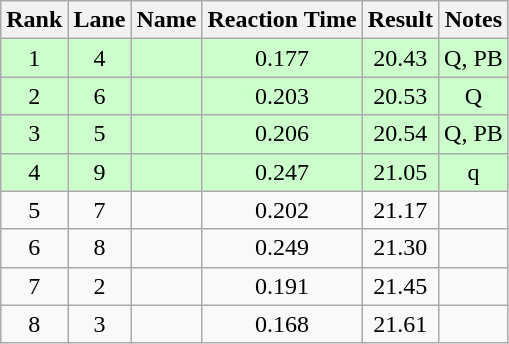<table class="wikitable" style="text-align:center">
<tr>
<th>Rank</th>
<th>Lane</th>
<th>Name</th>
<th>Reaction Time</th>
<th>Result</th>
<th>Notes</th>
</tr>
<tr bgcolor=ccffcc>
<td>1</td>
<td>4</td>
<td align="left"></td>
<td>0.177</td>
<td>20.43</td>
<td>Q, PB</td>
</tr>
<tr bgcolor=ccffcc>
<td>2</td>
<td>6</td>
<td align="left"></td>
<td>0.203</td>
<td>20.53</td>
<td>Q</td>
</tr>
<tr bgcolor=ccffcc>
<td>3</td>
<td>5</td>
<td align="left"></td>
<td>0.206</td>
<td>20.54</td>
<td>Q, PB</td>
</tr>
<tr bgcolor=ccffcc>
<td>4</td>
<td>9</td>
<td align="left"></td>
<td>0.247</td>
<td>21.05</td>
<td>q</td>
</tr>
<tr>
<td>5</td>
<td>7</td>
<td align="left"></td>
<td>0.202</td>
<td>21.17</td>
<td></td>
</tr>
<tr>
<td>6</td>
<td>8</td>
<td align="left"></td>
<td>0.249</td>
<td>21.30</td>
<td></td>
</tr>
<tr>
<td>7</td>
<td>2</td>
<td align="left"></td>
<td>0.191</td>
<td>21.45</td>
<td></td>
</tr>
<tr>
<td>8</td>
<td>3</td>
<td align="left"></td>
<td>0.168</td>
<td>21.61</td>
<td></td>
</tr>
</table>
